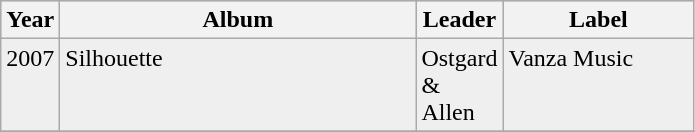<table Class="wikitable"|width=100%>
<tr bgcolor="#CCCCCC">
<th align="center" valign="bottom" width="20">Year</th>
<th align="center" valign="bottom" width="230">Album</th>
<th align="center" valign="bottom" width="50">Leader</th>
<th align="center" valign="bottom" width="120">Label</th>
</tr>
<tr bgcolor="#efefef">
<td align="left" valign="top">2007</td>
<td align="left" valign="top">Silhouette</td>
<td align="left" valign="top">Ostgard & Allen</td>
<td align="left" valign="top">Vanza Music</td>
</tr>
<tr>
</tr>
</table>
